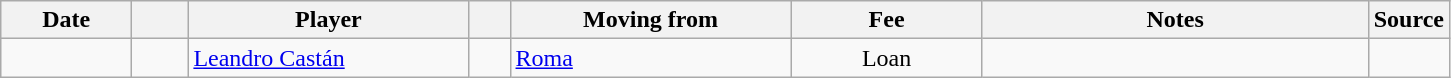<table class="wikitable sortable">
<tr>
<th style="width:80px;">Date</th>
<th style="width:30px;"></th>
<th style="width:180px;">Player</th>
<th style="width:20px;"></th>
<th style="width:180px;">Moving from</th>
<th style="width:120px;" class="unsortable">Fee</th>
<th style="width:250px;" class="unsortable">Notes</th>
<th style="width:20px;">Source</th>
</tr>
<tr>
<td></td>
<td align=center></td>
<td> <a href='#'>Leandro Castán</a></td>
<td align=center></td>
<td> <a href='#'>Roma</a></td>
<td align=center>Loan</td>
<td align=center></td>
<td></td>
</tr>
</table>
